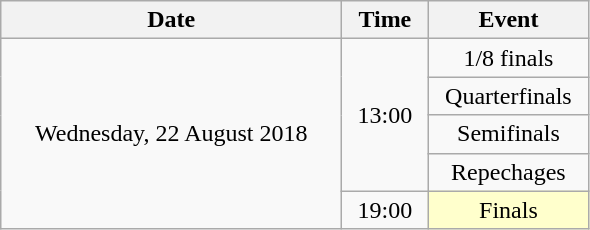<table class = "wikitable" style="text-align:center;">
<tr>
<th width=220>Date</th>
<th width=50>Time</th>
<th width=100>Event</th>
</tr>
<tr>
<td rowspan=5>Wednesday, 22 August 2018</td>
<td rowspan=4>13:00</td>
<td>1/8 finals</td>
</tr>
<tr>
<td>Quarterfinals</td>
</tr>
<tr>
<td>Semifinals</td>
</tr>
<tr>
<td>Repechages</td>
</tr>
<tr>
<td>19:00</td>
<td bgcolor=ffffcc>Finals</td>
</tr>
</table>
